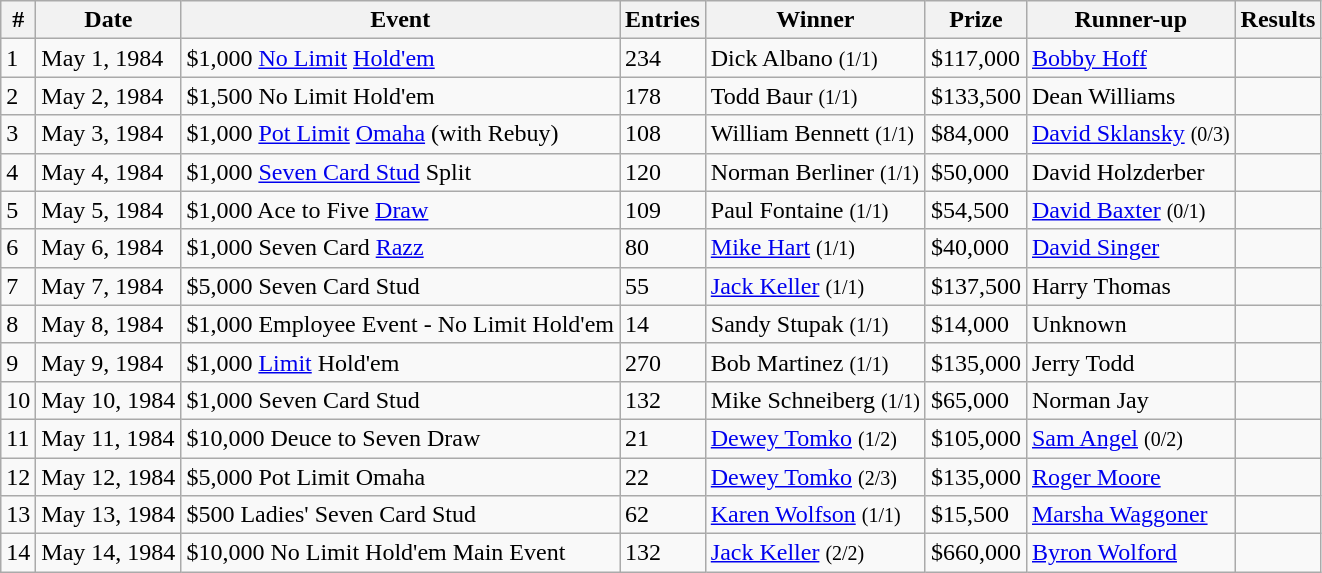<table class="wikitable sortable">
<tr>
<th>#</th>
<th>Date</th>
<th bgcolor="#FFEBAD">Event</th>
<th>Entries</th>
<th bgcolor="#FFEBAD">Winner</th>
<th bgcolor="#FFEBAD">Prize</th>
<th bgcolor="#FFEBAD">Runner-up</th>
<th>Results</th>
</tr>
<tr>
<td>1</td>
<td>May 1, 1984</td>
<td>$1,000 <a href='#'>No Limit</a> <a href='#'>Hold'em</a></td>
<td>234</td>
<td>Dick Albano <small>(1/1)</small></td>
<td>$117,000</td>
<td><a href='#'>Bobby Hoff</a></td>
<td></td>
</tr>
<tr>
<td>2</td>
<td>May 2, 1984</td>
<td>$1,500 No Limit Hold'em</td>
<td>178</td>
<td>Todd Baur <small>(1/1)</small></td>
<td>$133,500</td>
<td>Dean Williams</td>
<td></td>
</tr>
<tr>
<td>3</td>
<td>May 3, 1984</td>
<td>$1,000 <a href='#'>Pot Limit</a> <a href='#'>Omaha</a> (with Rebuy)</td>
<td>108</td>
<td>William Bennett <small>(1/1)</small></td>
<td>$84,000</td>
<td><a href='#'>David Sklansky</a> <small>(0/3)</small></td>
<td></td>
</tr>
<tr>
<td>4</td>
<td>May 4, 1984</td>
<td>$1,000 <a href='#'>Seven Card Stud</a> Split</td>
<td>120</td>
<td>Norman Berliner <small>(1/1)</small></td>
<td>$50,000</td>
<td>David Holzderber</td>
<td></td>
</tr>
<tr>
<td>5</td>
<td>May 5, 1984</td>
<td>$1,000 Ace to Five <a href='#'>Draw</a></td>
<td>109</td>
<td>Paul Fontaine <small>(1/1)</small></td>
<td>$54,500</td>
<td><a href='#'>David Baxter</a> <small>(0/1)</small></td>
<td></td>
</tr>
<tr>
<td>6</td>
<td>May 6, 1984</td>
<td>$1,000 Seven Card <a href='#'>Razz</a></td>
<td>80</td>
<td><a href='#'>Mike Hart</a> <small>(1/1)</small></td>
<td>$40,000</td>
<td><a href='#'>David Singer</a></td>
<td></td>
</tr>
<tr>
<td>7</td>
<td>May 7, 1984</td>
<td>$5,000 Seven Card Stud</td>
<td>55</td>
<td><a href='#'>Jack Keller</a> <small>(1/1)</small></td>
<td>$137,500</td>
<td>Harry Thomas</td>
<td></td>
</tr>
<tr>
<td>8</td>
<td>May 8, 1984</td>
<td>$1,000 Employee Event - No Limit Hold'em</td>
<td>14</td>
<td>Sandy Stupak <small>(1/1)</small></td>
<td>$14,000</td>
<td>Unknown</td>
<td></td>
</tr>
<tr>
<td>9</td>
<td>May 9, 1984</td>
<td>$1,000 <a href='#'>Limit</a> Hold'em</td>
<td>270</td>
<td>Bob Martinez <small>(1/1)</small></td>
<td>$135,000</td>
<td>Jerry Todd</td>
<td></td>
</tr>
<tr>
<td>10</td>
<td>May 10, 1984</td>
<td>$1,000 Seven Card Stud</td>
<td>132</td>
<td>Mike Schneiberg <small>(1/1)</small></td>
<td>$65,000</td>
<td>Norman Jay</td>
<td></td>
</tr>
<tr>
<td>11</td>
<td>May 11, 1984</td>
<td>$10,000 Deuce to Seven Draw</td>
<td>21</td>
<td><a href='#'>Dewey Tomko</a> <small>(1/2)</small></td>
<td>$105,000</td>
<td><a href='#'>Sam Angel</a> <small>(0/2)</small></td>
<td></td>
</tr>
<tr>
<td>12</td>
<td>May 12, 1984</td>
<td>$5,000 Pot Limit Omaha</td>
<td>22</td>
<td><a href='#'>Dewey Tomko</a> <small>(2/3)</small></td>
<td>$135,000</td>
<td><a href='#'>Roger Moore</a></td>
<td></td>
</tr>
<tr>
<td>13</td>
<td>May 13, 1984</td>
<td>$500 Ladies' Seven Card Stud</td>
<td>62</td>
<td><a href='#'>Karen Wolfson</a> <small>(1/1)</small></td>
<td>$15,500</td>
<td><a href='#'>Marsha Waggoner</a></td>
<td></td>
</tr>
<tr>
<td>14</td>
<td>May 14, 1984</td>
<td>$10,000 No Limit Hold'em Main Event</td>
<td>132</td>
<td><a href='#'>Jack Keller</a> <small>(2/2)</small></td>
<td>$660,000</td>
<td><a href='#'>Byron Wolford</a></td>
<td></td>
</tr>
</table>
